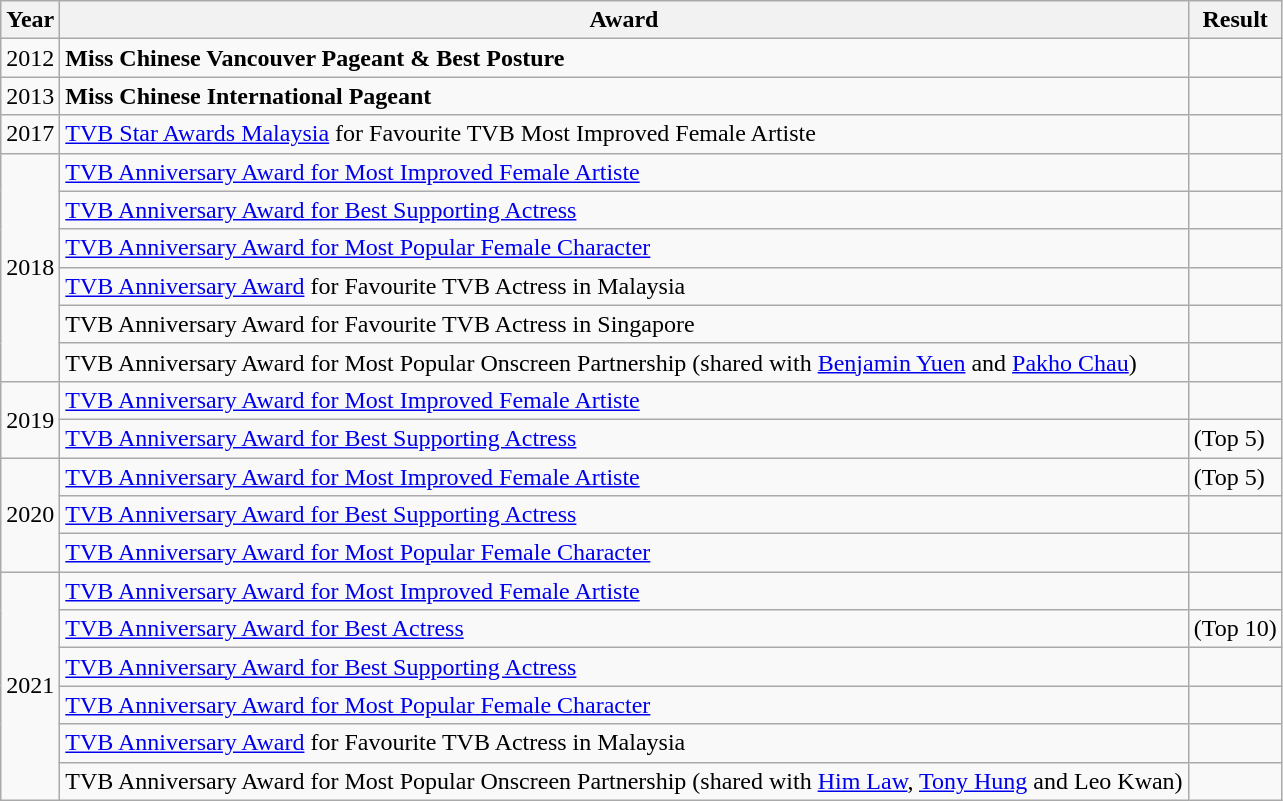<table class="wikitable sortable">
<tr>
<th>Year</th>
<th>Award</th>
<th>Result</th>
</tr>
<tr>
<td>2012</td>
<td><strong> Miss Chinese Vancouver Pageant & Best Posture </strong></td>
<td></td>
</tr>
<tr>
<td>2013</td>
<td><strong> Miss Chinese International Pageant </strong></td>
<td></td>
</tr>
<tr>
<td>2017</td>
<td><a href='#'>TVB Star Awards Malaysia</a> for Favourite TVB Most Improved Female Artiste</td>
<td></td>
</tr>
<tr>
<td rowspan=6>2018</td>
<td><a href='#'>TVB Anniversary Award for Most Improved Female Artiste</a></td>
<td></td>
</tr>
<tr>
<td><a href='#'>TVB Anniversary Award for Best Supporting Actress</a></td>
<td></td>
</tr>
<tr>
<td><a href='#'>TVB Anniversary Award for Most Popular Female Character</a></td>
<td></td>
</tr>
<tr>
<td><a href='#'>TVB Anniversary Award</a> for Favourite TVB Actress in Malaysia</td>
<td></td>
</tr>
<tr>
<td>TVB Anniversary Award for Favourite TVB Actress in Singapore</td>
<td></td>
</tr>
<tr>
<td>TVB Anniversary Award for Most Popular Onscreen Partnership (shared with <a href='#'>Benjamin Yuen</a> and <a href='#'>Pakho Chau</a>)</td>
<td></td>
</tr>
<tr>
<td rowspan=2>2019</td>
<td><a href='#'>TVB Anniversary Award for Most Improved Female Artiste</a></td>
<td></td>
</tr>
<tr>
<td><a href='#'>TVB Anniversary Award for Best Supporting Actress</a></td>
<td> (Top 5)</td>
</tr>
<tr>
<td rowspan=3>2020</td>
<td><a href='#'>TVB Anniversary Award for Most Improved Female Artiste</a></td>
<td> (Top 5)</td>
</tr>
<tr>
<td><a href='#'>TVB Anniversary Award for Best Supporting Actress</a></td>
<td></td>
</tr>
<tr>
<td><a href='#'>TVB Anniversary Award for Most Popular Female Character</a></td>
<td></td>
</tr>
<tr>
<td rowspan=6>2021</td>
<td><a href='#'>TVB Anniversary Award for Most Improved Female Artiste</a></td>
<td></td>
</tr>
<tr>
<td><a href='#'>TVB Anniversary Award for Best Actress</a></td>
<td> (Top 10)</td>
</tr>
<tr>
<td><a href='#'>TVB Anniversary Award for Best Supporting Actress</a></td>
<td></td>
</tr>
<tr>
<td><a href='#'>TVB Anniversary Award for Most Popular Female Character</a></td>
<td></td>
</tr>
<tr>
<td><a href='#'>TVB Anniversary Award</a> for Favourite TVB Actress in Malaysia</td>
<td></td>
</tr>
<tr>
<td>TVB Anniversary Award for Most Popular Onscreen Partnership (shared with <a href='#'>Him Law</a>, <a href='#'>Tony Hung</a> and Leo Kwan)</td>
<td></td>
</tr>
</table>
